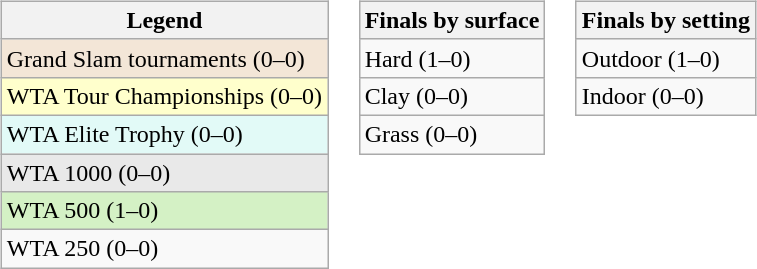<table>
<tr valign=top>
<td><br><table class="wikitable">
<tr>
<th>Legend</th>
</tr>
<tr>
<td style="background:#f3e6d7">Grand Slam tournaments (0–0)</td>
</tr>
<tr>
<td style="background:#ffc">WTA Tour Championships (0–0)</td>
</tr>
<tr>
<td style="background:#e2faf7">WTA Elite Trophy (0–0)</td>
</tr>
<tr>
<td style="background:#e9e9e9">WTA 1000 (0–0)</td>
</tr>
<tr>
<td style="background:#d4f1c5">WTA 500 (1–0)</td>
</tr>
<tr>
<td>WTA 250 (0–0)</td>
</tr>
</table>
</td>
<td><br><table class="wikitable">
<tr>
<th>Finals by surface</th>
</tr>
<tr>
<td>Hard (1–0)</td>
</tr>
<tr>
<td>Clay (0–0)</td>
</tr>
<tr>
<td>Grass (0–0)</td>
</tr>
</table>
</td>
<td><br><table class="wikitable">
<tr>
<th>Finals by setting</th>
</tr>
<tr>
<td>Outdoor (1–0)</td>
</tr>
<tr>
<td>Indoor (0–0)</td>
</tr>
</table>
</td>
</tr>
</table>
